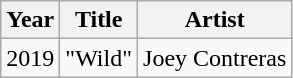<table class="wikitable sortable">
<tr>
<th scope="col">Year</th>
<th scope="col">Title</th>
<th scope="col">Artist</th>
</tr>
<tr>
<td align="center">2019</td>
<td scope="col">"Wild"</td>
<td>Joey Contreras</td>
</tr>
</table>
